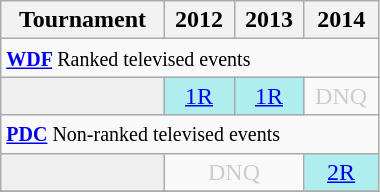<table class="wikitable" style="width:20%; margin:0">
<tr>
<th>Tournament</th>
<th>2012</th>
<th>2013</th>
<th>2014</th>
</tr>
<tr>
<td colspan="4" style="text-align:left"><small><strong><a href='#'>WDF</a> </strong>Ranked televised events</small></td>
</tr>
<tr>
<td style="background:#efefef;"></td>
<td style="text-align:center; background:#afeeee;"><a href='#'>1R</a></td>
<td style="text-align:center; background:#afeeee;"><a href='#'>1R</a></td>
<td style="text-align:center; color:#ccc;">DNQ</td>
</tr>
<tr>
<td colspan="4" style="text-align:left"><small><strong><a href='#'>PDC</a> </strong>Non-ranked televised events</small></td>
</tr>
<tr>
<td style="background:#efefef;"></td>
<td colspan="2" style="text-align:center; color:#ccc;">DNQ</td>
<td style="text-align:center; background:#afeeee;"><a href='#'>2R</a></td>
</tr>
<tr>
</tr>
</table>
